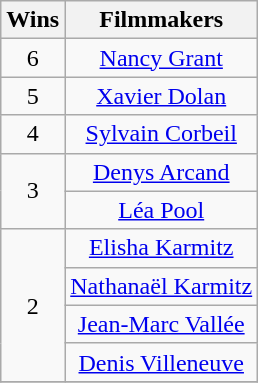<table class="wikitable" style="text-align:center;">
<tr>
<th scope="col" width="17">Wins</th>
<th scope="col" align="center">Filmmakers</th>
</tr>
<tr>
<td rowspan="1" style="text-align:center;">6</td>
<td><a href='#'>Nancy Grant</a></td>
</tr>
<tr>
<td rowspan="1" style="text-align:center;">5</td>
<td><a href='#'>Xavier Dolan</a></td>
</tr>
<tr>
<td rowspan="1" style="text-align:center;">4</td>
<td><a href='#'>Sylvain Corbeil</a></td>
</tr>
<tr>
<td rowspan="2" style="text-align:center;">3</td>
<td><a href='#'>Denys Arcand</a></td>
</tr>
<tr>
<td><a href='#'>Léa Pool</a></td>
</tr>
<tr>
<td rowspan="4" style="text-align:center;">2</td>
<td><a href='#'>Elisha Karmitz</a></td>
</tr>
<tr>
<td><a href='#'>Nathanaël Karmitz</a></td>
</tr>
<tr>
<td><a href='#'>Jean-Marc Vallée</a></td>
</tr>
<tr>
<td><a href='#'>Denis Villeneuve</a></td>
</tr>
<tr>
</tr>
</table>
